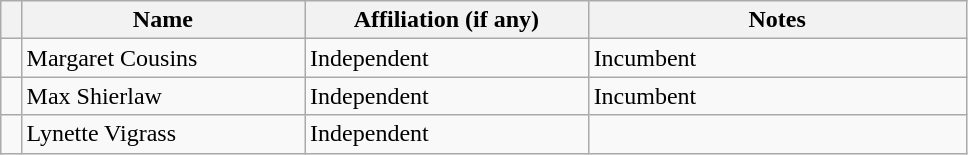<table class="wikitable" width="51%">
<tr>
<th width="1%"></th>
<th width="15%">Name</th>
<th width="15%">Affiliation (if any)</th>
<th width="20%">Notes</th>
</tr>
<tr>
<td bgcolor=></td>
<td>Margaret Cousins</td>
<td>Independent</td>
<td>Incumbent</td>
</tr>
<tr>
<td bgcolor=></td>
<td>Max Shierlaw</td>
<td>Independent</td>
<td>Incumbent</td>
</tr>
<tr>
<td bgcolor=></td>
<td>Lynette Vigrass</td>
<td>Independent</td>
<td></td>
</tr>
</table>
